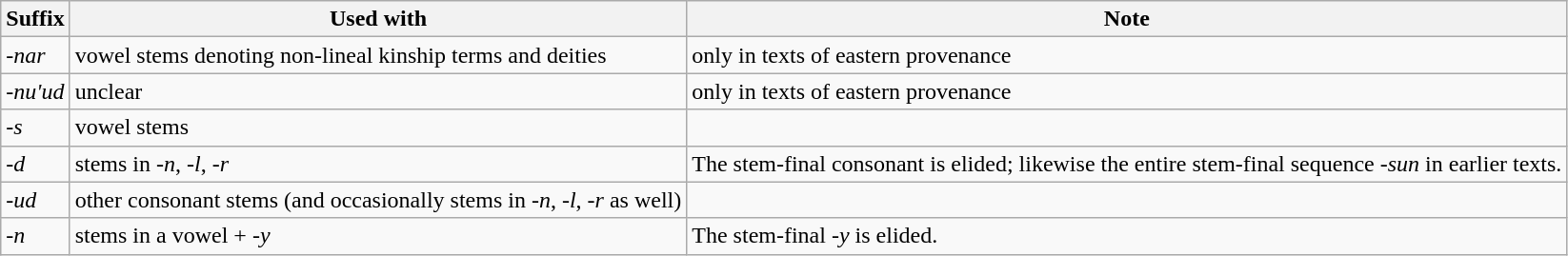<table class="wikitable">
<tr>
<th>Suffix</th>
<th>Used with</th>
<th>Note</th>
</tr>
<tr>
<td><em>-nar</em></td>
<td>vowel stems denoting non-lineal kinship terms and deities</td>
<td>only in texts of eastern provenance</td>
</tr>
<tr>
<td><em>-nu'ud</em></td>
<td>unclear</td>
<td>only in texts of eastern provenance</td>
</tr>
<tr>
<td><em>-s</em></td>
<td>vowel stems</td>
<td></td>
</tr>
<tr>
<td><em>-d</em></td>
<td>stems in <em>-n</em>, <em>-l</em>, <em>-r</em></td>
<td>The stem-final consonant is elided; likewise the entire stem-final sequence <em>-sun</em> in earlier texts.</td>
</tr>
<tr>
<td><em>-ud</em></td>
<td>other consonant stems (and occasionally stems in <em>-n</em>, <em>-l</em>, <em>-r</em> as well)</td>
<td></td>
</tr>
<tr>
<td><em>-n</em></td>
<td>stems in a vowel + <em>-y</em></td>
<td>The stem-final <em>-y</em> is elided.</td>
</tr>
</table>
